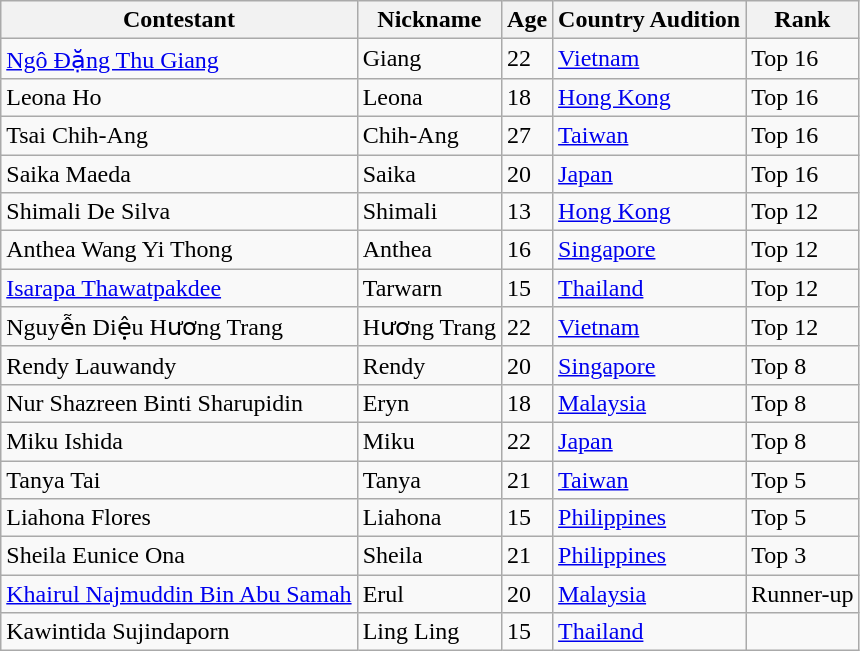<table class="wikitable">
<tr>
<th>Contestant</th>
<th>Nickname</th>
<th>Age</th>
<th>Country Audition</th>
<th>Rank</th>
</tr>
<tr>
<td><a href='#'>Ngô Đặng Thu Giang</a></td>
<td>Giang</td>
<td>22</td>
<td><a href='#'>Vietnam</a></td>
<td>Top 16</td>
</tr>
<tr>
<td>Leona Ho</td>
<td>Leona</td>
<td>18</td>
<td><a href='#'>Hong Kong</a></td>
<td>Top 16</td>
</tr>
<tr>
<td>Tsai Chih-Ang</td>
<td>Chih-Ang</td>
<td>27</td>
<td><a href='#'>Taiwan</a></td>
<td>Top 16</td>
</tr>
<tr>
<td>Saika Maeda</td>
<td>Saika</td>
<td>20</td>
<td><a href='#'>Japan</a></td>
<td>Top 16</td>
</tr>
<tr>
<td>Shimali De Silva</td>
<td>Shimali</td>
<td>13</td>
<td><a href='#'>Hong Kong</a></td>
<td>Top 12</td>
</tr>
<tr>
<td>Anthea Wang Yi Thong</td>
<td>Anthea</td>
<td>16</td>
<td><a href='#'>Singapore</a></td>
<td>Top 12</td>
</tr>
<tr>
<td><a href='#'>Isarapa Thawatpakdee</a></td>
<td>Tarwarn</td>
<td>15</td>
<td><a href='#'>Thailand</a></td>
<td>Top 12</td>
</tr>
<tr>
<td>Nguyễn Diệu Hương Trang</td>
<td>Hương Trang</td>
<td>22</td>
<td><a href='#'>Vietnam</a></td>
<td>Top 12</td>
</tr>
<tr>
<td>Rendy Lauwandy</td>
<td>Rendy</td>
<td>20</td>
<td><a href='#'>Singapore</a></td>
<td>Top 8</td>
</tr>
<tr>
<td>Nur Shazreen Binti Sharupidin</td>
<td>Eryn</td>
<td>18</td>
<td><a href='#'>Malaysia</a></td>
<td>Top 8</td>
</tr>
<tr>
<td>Miku Ishida</td>
<td>Miku</td>
<td>22</td>
<td><a href='#'>Japan</a></td>
<td>Top 8</td>
</tr>
<tr>
<td>Tanya Tai</td>
<td>Tanya</td>
<td>21</td>
<td><a href='#'>Taiwan</a></td>
<td>Top 5</td>
</tr>
<tr>
<td>Liahona Flores</td>
<td>Liahona</td>
<td>15</td>
<td><a href='#'>Philippines</a></td>
<td>Top 5</td>
</tr>
<tr>
<td>Sheila Eunice Ona</td>
<td>Sheila</td>
<td>21</td>
<td><a href='#'>Philippines</a></td>
<td>Top 3</td>
</tr>
<tr>
<td><a href='#'>Khairul Najmuddin Bin Abu Samah</a></td>
<td>Erul</td>
<td>20</td>
<td><a href='#'>Malaysia</a></td>
<td>Runner-up</td>
</tr>
<tr>
<td>Kawintida Sujindaporn</td>
<td>Ling Ling</td>
<td>15</td>
<td><a href='#'>Thailand</a></td>
<td></td>
</tr>
</table>
